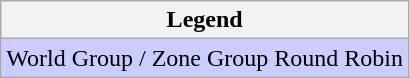<table class=wikitable>
<tr>
<th>Legend</th>
</tr>
<tr>
<td style="background:#ccf;">World Group / Zone Group Round Robin</td>
</tr>
</table>
